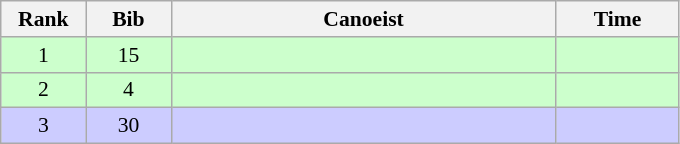<table class="wikitable" style="font-size:90%; text-align:center">
<tr>
<th width="50">Rank</th>
<th width="50">Bib</th>
<th width="250">Canoeist</th>
<th width="75">Time</th>
</tr>
<tr bgcolor="#CCFFCC">
<td>1</td>
<td>15</td>
<td align="left"></td>
<td></td>
</tr>
<tr bgcolor="#CCFFCC">
<td>2</td>
<td>4</td>
<td align="left"></td>
<td></td>
</tr>
<tr bgcolor="#CCCCFF">
<td>3</td>
<td>30</td>
<td align="left"></td>
<td></td>
</tr>
</table>
